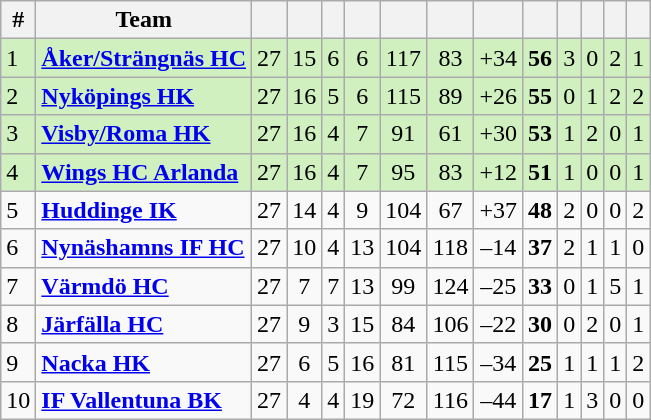<table class="wikitable sortable">
<tr>
<th>#</th>
<th>Team</th>
<th></th>
<th></th>
<th></th>
<th></th>
<th></th>
<th></th>
<th></th>
<th></th>
<th></th>
<th></th>
<th></th>
<th></th>
</tr>
<tr style="background: #D0F0C0;">
<td>1</td>
<td><strong><a href='#'>Åker/Strängnäs HC</a></strong></td>
<td style="text-align: center;">27</td>
<td style="text-align: center;">15</td>
<td style="text-align: center;">6</td>
<td style="text-align: center;">6</td>
<td style="text-align: center;">117</td>
<td style="text-align: center;">83</td>
<td style="text-align: center;">+34</td>
<td style="text-align: center;"><strong>56</strong></td>
<td style="text-align: center;">3</td>
<td style="text-align: center;">0</td>
<td style="text-align: center;">2</td>
<td style="text-align: center;">1</td>
</tr>
<tr style="background: #D0F0C0;">
<td>2</td>
<td><strong><a href='#'>Nyköpings HK</a></strong></td>
<td style="text-align: center;">27</td>
<td style="text-align: center;">16</td>
<td style="text-align: center;">5</td>
<td style="text-align: center;">6</td>
<td style="text-align: center;">115</td>
<td style="text-align: center;">89</td>
<td style="text-align: center;">+26</td>
<td style="text-align: center;"><strong>55</strong></td>
<td style="text-align: center;">0</td>
<td style="text-align: center;">1</td>
<td style="text-align: center;">2</td>
<td style="text-align: center;">2</td>
</tr>
<tr style="background: #D0F0C0;">
<td>3</td>
<td><strong><a href='#'>Visby/Roma HK</a></strong></td>
<td style="text-align: center;">27</td>
<td style="text-align: center;">16</td>
<td style="text-align: center;">4</td>
<td style="text-align: center;">7</td>
<td style="text-align: center;">91</td>
<td style="text-align: center;">61</td>
<td style="text-align: center;">+30</td>
<td style="text-align: center;"><strong>53</strong></td>
<td style="text-align: center;">1</td>
<td style="text-align: center;">2</td>
<td style="text-align: center;">0</td>
<td style="text-align: center;">1</td>
</tr>
<tr style="background: #D0F0C0;">
<td>4</td>
<td><strong><a href='#'>Wings HC Arlanda</a></strong></td>
<td style="text-align: center;">27</td>
<td style="text-align: center;">16</td>
<td style="text-align: center;">4</td>
<td style="text-align: center;">7</td>
<td style="text-align: center;">95</td>
<td style="text-align: center;">83</td>
<td style="text-align: center;">+12</td>
<td style="text-align: center;"><strong>51</strong></td>
<td style="text-align: center;">1</td>
<td style="text-align: center;">0</td>
<td style="text-align: center;">0</td>
<td style="text-align: center;">1</td>
</tr>
<tr>
<td>5</td>
<td><strong><a href='#'>Huddinge IK</a></strong></td>
<td style="text-align: center;">27</td>
<td style="text-align: center;">14</td>
<td style="text-align: center;">4</td>
<td style="text-align: center;">9</td>
<td style="text-align: center;">104</td>
<td style="text-align: center;">67</td>
<td style="text-align: center;">+37</td>
<td style="text-align: center;"><strong>48</strong></td>
<td style="text-align: center;">2</td>
<td style="text-align: center;">0</td>
<td style="text-align: center;">0</td>
<td style="text-align: center;">2</td>
</tr>
<tr>
<td>6</td>
<td><strong><a href='#'>Nynäshamns IF HC</a></strong></td>
<td style="text-align: center;">27</td>
<td style="text-align: center;">10</td>
<td style="text-align: center;">4</td>
<td style="text-align: center;">13</td>
<td style="text-align: center;">104</td>
<td style="text-align: center;">118</td>
<td style="text-align: center;">–14</td>
<td style="text-align: center;"><strong>37</strong></td>
<td style="text-align: center;">2</td>
<td style="text-align: center;">1</td>
<td style="text-align: center;">1</td>
<td style="text-align: center;">0</td>
</tr>
<tr>
<td>7</td>
<td><strong><a href='#'>Värmdö HC</a></strong></td>
<td style="text-align: center;">27</td>
<td style="text-align: center;">7</td>
<td style="text-align: center;">7</td>
<td style="text-align: center;">13</td>
<td style="text-align: center;">99</td>
<td style="text-align: center;">124</td>
<td style="text-align: center;">–25</td>
<td style="text-align: center;"><strong>33</strong></td>
<td style="text-align: center;">0</td>
<td style="text-align: center;">1</td>
<td style="text-align: center;">5</td>
<td style="text-align: center;">1</td>
</tr>
<tr>
<td>8</td>
<td><strong><a href='#'>Järfälla HC</a></strong></td>
<td style="text-align: center;">27</td>
<td style="text-align: center;">9</td>
<td style="text-align: center;">3</td>
<td style="text-align: center;">15</td>
<td style="text-align: center;">84</td>
<td style="text-align: center;">106</td>
<td style="text-align: center;">–22</td>
<td style="text-align: center;"><strong>30</strong></td>
<td style="text-align: center;">0</td>
<td style="text-align: center;">2</td>
<td style="text-align: center;">0</td>
<td style="text-align: center;">1</td>
</tr>
<tr>
<td>9</td>
<td><strong><a href='#'>Nacka HK</a></strong></td>
<td style="text-align: center;">27</td>
<td style="text-align: center;">6</td>
<td style="text-align: center;">5</td>
<td style="text-align: center;">16</td>
<td style="text-align: center;">81</td>
<td style="text-align: center;">115</td>
<td style="text-align: center;">–34</td>
<td style="text-align: center;"><strong>25</strong></td>
<td style="text-align: center;">1</td>
<td style="text-align: center;">1</td>
<td style="text-align: center;">1</td>
<td style="text-align: center;">2</td>
</tr>
<tr>
<td>10</td>
<td><strong><a href='#'>IF Vallentuna BK</a></strong></td>
<td style="text-align: center;">27</td>
<td style="text-align: center;">4</td>
<td style="text-align: center;">4</td>
<td style="text-align: center;">19</td>
<td style="text-align: center;">72</td>
<td style="text-align: center;">116</td>
<td style="text-align: center;">–44</td>
<td style="text-align: center;"><strong>17</strong></td>
<td style="text-align: center;">1</td>
<td style="text-align: center;">3</td>
<td style="text-align: center;">0</td>
<td style="text-align: center;">0</td>
</tr>
</table>
